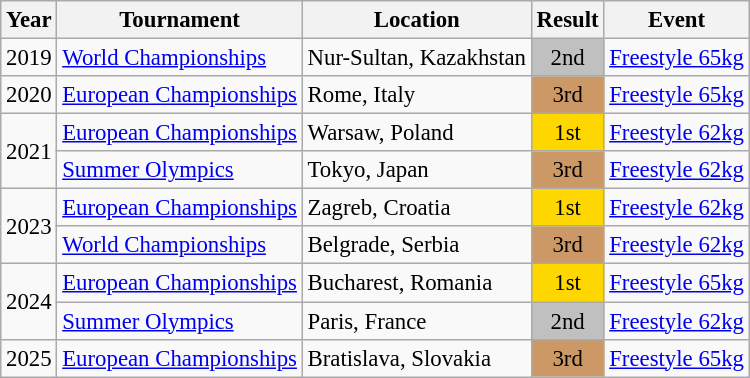<table class="wikitable" style="font-size:95%;">
<tr>
<th>Year</th>
<th>Tournament</th>
<th>Location</th>
<th>Result</th>
<th>Event</th>
</tr>
<tr>
<td>2019</td>
<td><a href='#'>World Championships</a></td>
<td>Nur-Sultan, Kazakhstan</td>
<td align="center" bgcolor="silver">2nd</td>
<td><a href='#'>Freestyle 65kg</a></td>
</tr>
<tr>
<td>2020</td>
<td><a href='#'>European Championships</a></td>
<td>Rome, Italy</td>
<td align="center" bgcolor="cc9966">3rd</td>
<td><a href='#'>Freestyle 65kg</a></td>
</tr>
<tr>
<td rowspan=2>2021</td>
<td><a href='#'>European Championships</a></td>
<td>Warsaw, Poland</td>
<td align="center" bgcolor="gold">1st</td>
<td><a href='#'>Freestyle 62kg</a></td>
</tr>
<tr>
<td><a href='#'>Summer Olympics</a></td>
<td>Tokyo, Japan</td>
<td align="center" bgcolor="cc9966">3rd</td>
<td><a href='#'>Freestyle 62kg</a></td>
</tr>
<tr>
<td rowspan=2>2023</td>
<td><a href='#'>European Championships</a></td>
<td>Zagreb, Croatia</td>
<td align="center" bgcolor="gold">1st</td>
<td><a href='#'>Freestyle 62kg</a></td>
</tr>
<tr>
<td><a href='#'>World Championships</a></td>
<td>Belgrade, Serbia</td>
<td align="center" bgcolor="cc9966">3rd</td>
<td><a href='#'>Freestyle 62kg</a></td>
</tr>
<tr>
<td rowspan=2>2024</td>
<td><a href='#'>European Championships</a></td>
<td>Bucharest, Romania</td>
<td align="center" bgcolor="gold">1st</td>
<td><a href='#'>Freestyle 65kg</a></td>
</tr>
<tr>
<td><a href='#'>Summer Olympics</a></td>
<td>Paris, France</td>
<td align="center" bgcolor="silver">2nd</td>
<td><a href='#'>Freestyle 62kg</a></td>
</tr>
<tr>
<td>2025</td>
<td><a href='#'>European Championships</a></td>
<td>Bratislava, Slovakia</td>
<td align="center" bgcolor="cc9966">3rd</td>
<td><a href='#'>Freestyle 65kg</a></td>
</tr>
</table>
